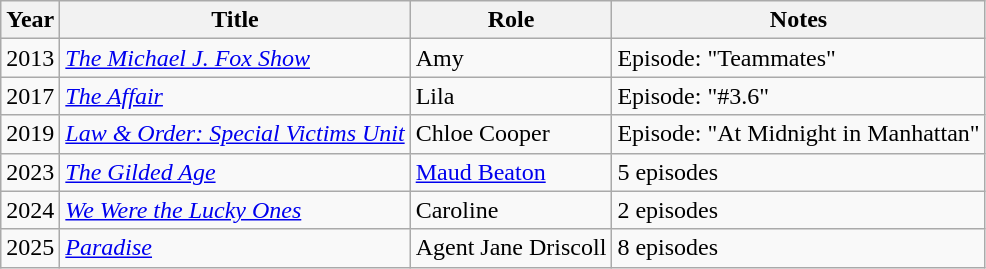<table class="wikitable sortable">
<tr>
<th>Year</th>
<th>Title</th>
<th>Role</th>
<th class="unsortable">Notes</th>
</tr>
<tr>
<td>2013</td>
<td><em><a href='#'>The Michael J. Fox Show</a></em></td>
<td>Amy</td>
<td>Episode: "Teammates"</td>
</tr>
<tr>
<td>2017</td>
<td><em><a href='#'>The Affair</a></em></td>
<td>Lila</td>
<td>Episode: "#3.6"</td>
</tr>
<tr>
<td>2019</td>
<td><em><a href='#'>Law & Order: Special Victims Unit</a></em></td>
<td>Chloe Cooper</td>
<td>Episode: "At Midnight in Manhattan"</td>
</tr>
<tr>
<td>2023</td>
<td><em><a href='#'>The Gilded Age</a></em></td>
<td><a href='#'>Maud Beaton</a></td>
<td>5 episodes</td>
</tr>
<tr>
<td>2024</td>
<td><em><a href='#'>We Were the Lucky Ones</a></em></td>
<td>Caroline</td>
<td>2 episodes</td>
</tr>
<tr>
<td>2025</td>
<td><em><a href='#'>Paradise</a></em></td>
<td>Agent Jane Driscoll</td>
<td>8 episodes</td>
</tr>
</table>
